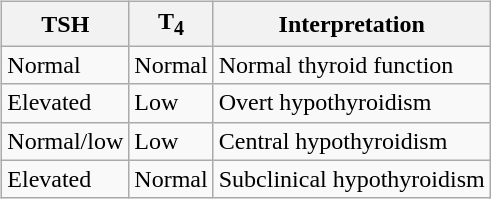<table class="wikitable" style="float: right; border: 1px solid #BBB; margin: .46em 0 0 .2em;">
<tr>
<th>TSH</th>
<th>T<sub>4</sub></th>
<th>Interpretation</th>
</tr>
<tr>
<td>Normal</td>
<td>Normal</td>
<td>Normal thyroid function</td>
</tr>
<tr>
<td>Elevated</td>
<td>Low</td>
<td>Overt hypothyroidism</td>
</tr>
<tr>
<td>Normal/low</td>
<td>Low</td>
<td>Central hypothyroidism</td>
</tr>
<tr>
<td>Elevated</td>
<td>Normal</td>
<td>Subclinical hypothyroidism</td>
</tr>
</table>
